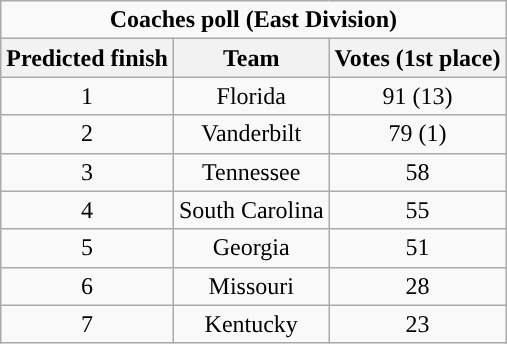<table class="wikitable" style="display: inline-table;">
<tr>
<td align="center" Colspan="3"><strong>Coaches poll (East Division)</strong></td>
</tr>
<tr align="center">
<th>Predicted finish</th>
<th>Team</th>
<th>Votes (1st place)</th>
</tr>
<tr align="center">
<td>1</td>
<td>Florida</td>
<td>91 (13)</td>
</tr>
<tr align="center">
<td>2</td>
<td>Vanderbilt</td>
<td>79 (1)</td>
</tr>
<tr align="center">
<td>3</td>
<td>Tennessee</td>
<td>58</td>
</tr>
<tr align="center">
<td>4</td>
<td>South Carolina</td>
<td>55</td>
</tr>
<tr align="center">
<td>5</td>
<td>Georgia</td>
<td>51</td>
</tr>
<tr align="center">
<td>6</td>
<td>Missouri</td>
<td>28</td>
</tr>
<tr align="center">
<td>7</td>
<td>Kentucky</td>
<td>23</td>
</tr>
</table>
